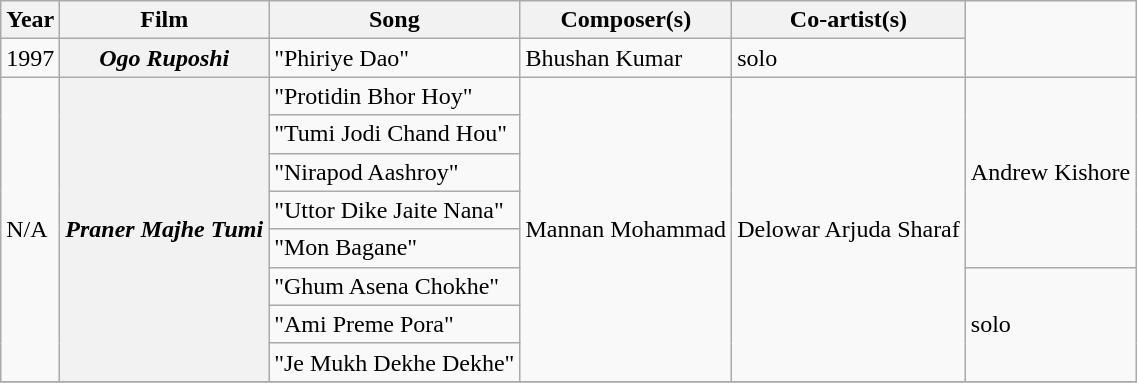<table class="wikitable">
<tr>
<th>Year</th>
<th>Film</th>
<th>Song</th>
<th>Composer(s)</th>
<th>Co-artist(s)</th>
</tr>
<tr>
<td>1997</td>
<th><em>Ogo Ruposhi</em></th>
<td>"Phiriye Dao"</td>
<td>Bhushan Kumar</td>
<td>solo</td>
</tr>
<tr>
<td rowspan=8>N/A</td>
<th Rowspan=8><em>Praner Majhe Tumi</em></th>
<td>"Protidin Bhor Hoy"</td>
<td rowspan=8>Mannan Mohammad</td>
<td rowspan=8>Delowar Arjuda Sharaf</td>
<td Rowspan=5>Andrew Kishore</td>
</tr>
<tr>
<td>"Tumi Jodi Chand Hou"</td>
</tr>
<tr>
<td>"Nirapod Aashroy"</td>
</tr>
<tr>
<td>"Uttor Dike Jaite Nana"</td>
</tr>
<tr>
<td>"Mon Bagane"</td>
</tr>
<tr>
<td>"Ghum Asena Chokhe"</td>
<td rowspan=3>solo</td>
</tr>
<tr>
<td>"Ami Preme Pora"</td>
</tr>
<tr>
<td>"Je Mukh Dekhe Dekhe"</td>
</tr>
<tr>
</tr>
</table>
